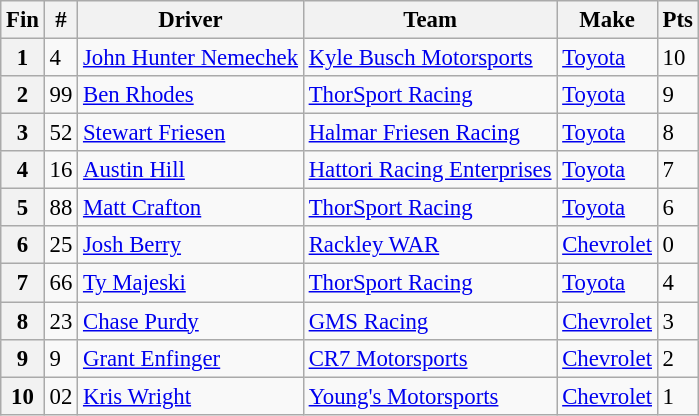<table class="wikitable" style="font-size:95%">
<tr>
<th>Fin</th>
<th>#</th>
<th>Driver</th>
<th>Team</th>
<th>Make</th>
<th>Pts</th>
</tr>
<tr>
<th>1</th>
<td>4</td>
<td><a href='#'>John Hunter Nemechek</a></td>
<td><a href='#'>Kyle Busch Motorsports</a></td>
<td><a href='#'>Toyota</a></td>
<td>10</td>
</tr>
<tr>
<th>2</th>
<td>99</td>
<td><a href='#'>Ben Rhodes</a></td>
<td><a href='#'>ThorSport Racing</a></td>
<td><a href='#'>Toyota</a></td>
<td>9</td>
</tr>
<tr>
<th>3</th>
<td>52</td>
<td><a href='#'>Stewart Friesen</a></td>
<td><a href='#'>Halmar Friesen Racing</a></td>
<td><a href='#'>Toyota</a></td>
<td>8</td>
</tr>
<tr>
<th>4</th>
<td>16</td>
<td><a href='#'>Austin Hill</a></td>
<td><a href='#'>Hattori Racing Enterprises</a></td>
<td><a href='#'>Toyota</a></td>
<td>7</td>
</tr>
<tr>
<th>5</th>
<td>88</td>
<td><a href='#'>Matt Crafton</a></td>
<td><a href='#'>ThorSport Racing</a></td>
<td><a href='#'>Toyota</a></td>
<td>6</td>
</tr>
<tr>
<th>6</th>
<td>25</td>
<td><a href='#'>Josh Berry</a></td>
<td><a href='#'>Rackley WAR</a></td>
<td><a href='#'>Chevrolet</a></td>
<td>0</td>
</tr>
<tr>
<th>7</th>
<td>66</td>
<td><a href='#'>Ty Majeski</a></td>
<td><a href='#'>ThorSport Racing</a></td>
<td><a href='#'>Toyota</a></td>
<td>4</td>
</tr>
<tr>
<th>8</th>
<td>23</td>
<td><a href='#'>Chase Purdy</a></td>
<td><a href='#'>GMS Racing</a></td>
<td><a href='#'>Chevrolet</a></td>
<td>3</td>
</tr>
<tr>
<th>9</th>
<td>9</td>
<td><a href='#'>Grant Enfinger</a></td>
<td><a href='#'>CR7 Motorsports</a></td>
<td><a href='#'>Chevrolet</a></td>
<td>2</td>
</tr>
<tr>
<th>10</th>
<td>02</td>
<td><a href='#'>Kris Wright</a></td>
<td><a href='#'>Young's Motorsports</a></td>
<td><a href='#'>Chevrolet</a></td>
<td>1</td>
</tr>
</table>
